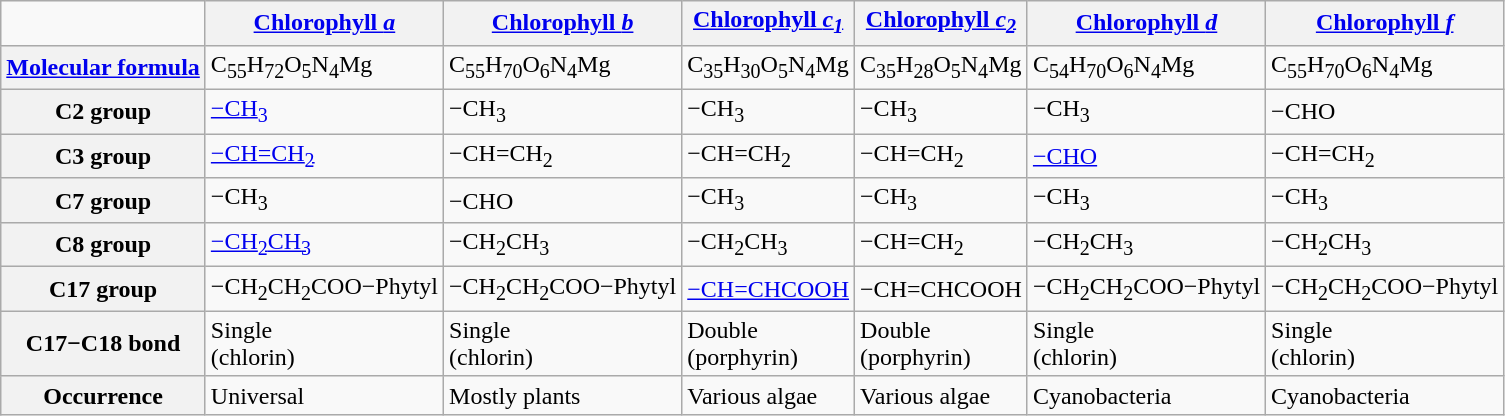<table class="wikitable">
<tr>
<td></td>
<th><a href='#'>Chlorophyll <em>a</em></a></th>
<th><a href='#'>Chlorophyll <em>b</em></a></th>
<th><a href='#'>Chlorophyll <em>c<sub>1</sub></em></a></th>
<th><a href='#'>Chlorophyll <em>c<sub>2</sub></em></a></th>
<th><a href='#'>Chlorophyll <em>d</em></a></th>
<th><a href='#'>Chlorophyll <em>f</em></a></th>
</tr>
<tr>
<th><a href='#'>Molecular formula</a></th>
<td>C<sub>55</sub>H<sub>72</sub>O<sub>5</sub>N<sub>4</sub>Mg</td>
<td>C<sub>55</sub>H<sub>70</sub>O<sub>6</sub>N<sub>4</sub>Mg</td>
<td>C<sub>35</sub>H<sub>30</sub>O<sub>5</sub>N<sub>4</sub>Mg</td>
<td>C<sub>35</sub>H<sub>28</sub>O<sub>5</sub>N<sub>4</sub>Mg</td>
<td>C<sub>54</sub>H<sub>70</sub>O<sub>6</sub>N<sub>4</sub>Mg</td>
<td>C<sub>55</sub>H<sub>70</sub>O<sub>6</sub>N<sub>4</sub>Mg</td>
</tr>
<tr>
<th>C2 group</th>
<td><a href='#'>−CH<sub>3</sub></a></td>
<td>−CH<sub>3</sub></td>
<td>−CH<sub>3</sub></td>
<td>−CH<sub>3</sub></td>
<td>−CH<sub>3</sub></td>
<td>−CHO</td>
</tr>
<tr>
<th>C3 group</th>
<td><a href='#'>−CH=CH<sub>2</sub></a></td>
<td>−CH=CH<sub>2</sub></td>
<td>−CH=CH<sub>2</sub></td>
<td>−CH=CH<sub>2</sub></td>
<td><a href='#'>−CHO</a></td>
<td>−CH=CH<sub>2</sub></td>
</tr>
<tr>
<th>C7 group</th>
<td>−CH<sub>3</sub></td>
<td>−CHO</td>
<td>−CH<sub>3</sub></td>
<td>−CH<sub>3</sub></td>
<td>−CH<sub>3</sub></td>
<td>−CH<sub>3</sub></td>
</tr>
<tr>
<th>C8 group</th>
<td><a href='#'>−CH<sub>2</sub>CH<sub>3</sub></a></td>
<td>−CH<sub>2</sub>CH<sub>3</sub></td>
<td>−CH<sub>2</sub>CH<sub>3</sub></td>
<td>−CH=CH<sub>2</sub></td>
<td>−CH<sub>2</sub>CH<sub>3</sub></td>
<td>−CH<sub>2</sub>CH<sub>3</sub></td>
</tr>
<tr>
<th>C17 group</th>
<td>−CH<sub>2</sub>CH<sub>2</sub>COO−Phytyl</td>
<td>−CH<sub>2</sub>CH<sub>2</sub>COO−Phytyl</td>
<td><a href='#'>−CH=CHCOOH</a></td>
<td>−CH=CHCOOH</td>
<td>−CH<sub>2</sub>CH<sub>2</sub>COO−Phytyl</td>
<td>−CH<sub>2</sub>CH<sub>2</sub>COO−Phytyl</td>
</tr>
<tr>
<th>C17−C18 bond</th>
<td>Single<br>(chlorin)</td>
<td>Single<br>(chlorin)</td>
<td>Double<br>(porphyrin)</td>
<td>Double<br>(porphyrin)</td>
<td>Single<br>(chlorin)</td>
<td>Single<br>(chlorin)</td>
</tr>
<tr>
<th>Occurrence</th>
<td>Universal</td>
<td>Mostly plants</td>
<td>Various algae</td>
<td>Various algae</td>
<td>Cyanobacteria</td>
<td>Cyanobacteria</td>
</tr>
</table>
